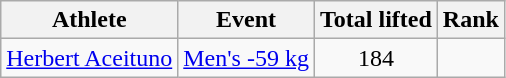<table class="wikitable">
<tr>
<th>Athlete</th>
<th>Event</th>
<th>Total lifted</th>
<th>Rank</th>
</tr>
<tr align="center">
<td align="left"><a href='#'>Herbert Aceituno</a></td>
<td align="left"><a href='#'>Men's -59 kg</a></td>
<td>184</td>
<td></td>
</tr>
</table>
